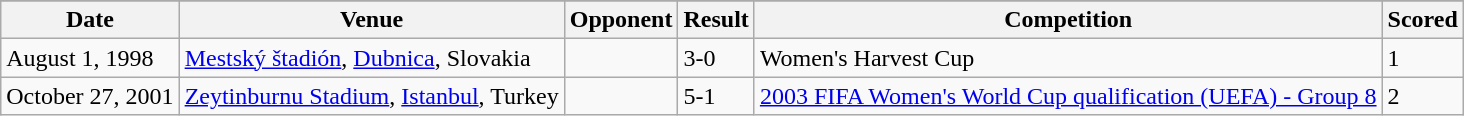<table class=wikitable>
<tr>
</tr>
<tr>
<th>Date</th>
<th>Venue</th>
<th>Opponent</th>
<th>Result</th>
<th>Competition</th>
<th>Scored</th>
</tr>
<tr>
<td>August 1, 1998</td>
<td><a href='#'>Mestský štadión</a>, <a href='#'>Dubnica</a>, Slovakia</td>
<td></td>
<td>3-0</td>
<td>Women's Harvest Cup</td>
<td>1</td>
</tr>
<tr>
<td>October 27, 2001</td>
<td><a href='#'>Zeytinburnu Stadium</a>, <a href='#'>Istanbul</a>, Turkey</td>
<td></td>
<td>5-1</td>
<td><a href='#'>2003 FIFA Women's World Cup qualification (UEFA) - Group 8</a></td>
<td>2</td>
</tr>
</table>
